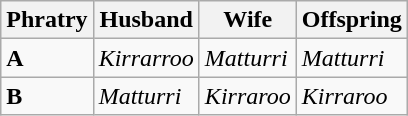<table class="wikitable">
<tr>
<th>Phratry</th>
<th>Husband</th>
<th>Wife</th>
<th>Offspring</th>
</tr>
<tr>
<td><strong>A</strong></td>
<td><em>Kirrarroo</em></td>
<td><em>Matturri</em></td>
<td><em>Matturri</em></td>
</tr>
<tr>
<td><strong>B</strong></td>
<td><em>Matturri</em></td>
<td><em>Kirraroo</em></td>
<td><em>Kirraroo</em></td>
</tr>
</table>
